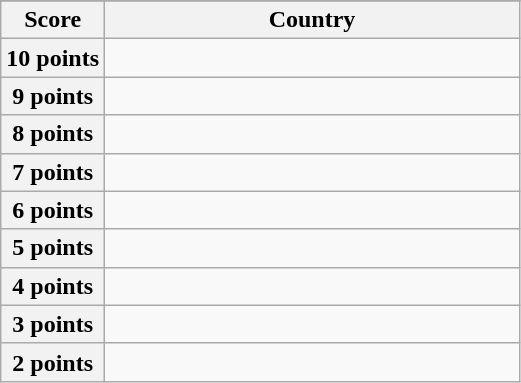<table class="wikitable">
<tr>
</tr>
<tr>
<th scope="col" width="20%">Score</th>
<th scope="col">Country</th>
</tr>
<tr>
<th scope="row">10 points</th>
<td></td>
</tr>
<tr>
<th scope="row">9 points</th>
<td></td>
</tr>
<tr>
<th scope="row">8 points</th>
<td></td>
</tr>
<tr>
<th scope="row">7 points</th>
<td></td>
</tr>
<tr>
<th scope="row">6 points</th>
<td></td>
</tr>
<tr>
<th scope="row">5 points</th>
<td></td>
</tr>
<tr>
<th scope="row">4 points</th>
<td></td>
</tr>
<tr>
<th scope="row">3 points</th>
<td></td>
</tr>
<tr>
<th scope="row">2 points</th>
<td></td>
</tr>
</table>
